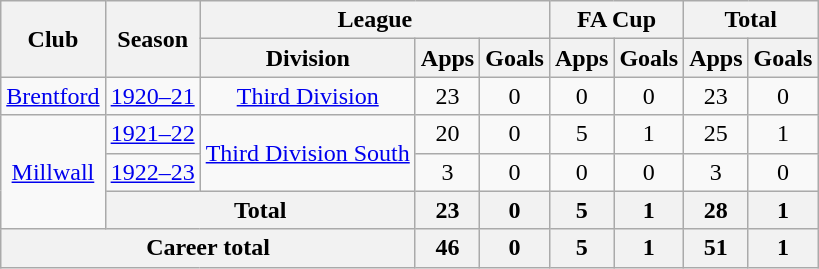<table class="wikitable" style="text-align: center;">
<tr>
<th rowspan="2">Club</th>
<th rowspan="2">Season</th>
<th colspan="3">League</th>
<th colspan="2">FA Cup</th>
<th colspan="2">Total</th>
</tr>
<tr>
<th>Division</th>
<th>Apps</th>
<th>Goals</th>
<th>Apps</th>
<th>Goals</th>
<th>Apps</th>
<th>Goals</th>
</tr>
<tr>
<td><a href='#'>Brentford</a></td>
<td><a href='#'>1920–21</a></td>
<td><a href='#'>Third Division</a></td>
<td>23</td>
<td>0</td>
<td>0</td>
<td>0</td>
<td>23</td>
<td>0</td>
</tr>
<tr>
<td rowspan="3"><a href='#'>Millwall</a></td>
<td><a href='#'>1921–22</a></td>
<td rowspan="2"><a href='#'>Third Division South</a></td>
<td>20</td>
<td>0</td>
<td>5</td>
<td>1</td>
<td>25</td>
<td>1</td>
</tr>
<tr>
<td><a href='#'>1922–23</a></td>
<td>3</td>
<td>0</td>
<td>0</td>
<td>0</td>
<td>3</td>
<td>0</td>
</tr>
<tr>
<th colspan="2">Total</th>
<th>23</th>
<th>0</th>
<th>5</th>
<th>1</th>
<th>28</th>
<th>1</th>
</tr>
<tr>
<th colspan="3">Career total</th>
<th>46</th>
<th>0</th>
<th>5</th>
<th>1</th>
<th>51</th>
<th>1</th>
</tr>
</table>
